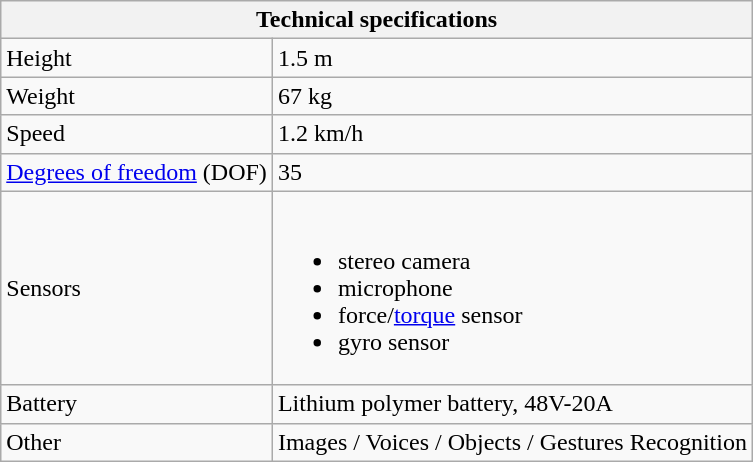<table class="wikitable">
<tr>
<th colspan=2>Technical specifications</th>
</tr>
<tr>
<td>Height</td>
<td>1.5 m</td>
</tr>
<tr>
<td>Weight</td>
<td>67 kg</td>
</tr>
<tr>
<td>Speed</td>
<td>1.2 km/h</td>
</tr>
<tr>
<td><a href='#'>Degrees of freedom</a> (DOF)</td>
<td>35</td>
</tr>
<tr>
<td>Sensors</td>
<td><br><ul><li>stereo camera</li><li>microphone</li><li>force/<a href='#'>torque</a> sensor</li><li>gyro sensor</li></ul></td>
</tr>
<tr>
<td>Battery</td>
<td>Lithium polymer battery, 48V-20A</td>
</tr>
<tr>
<td>Other</td>
<td>Images / Voices / Objects / Gestures Recognition</td>
</tr>
</table>
